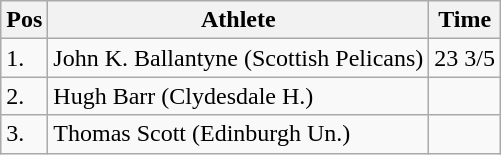<table class="wikitable">
<tr>
<th>Pos</th>
<th>Athlete</th>
<th>Time</th>
</tr>
<tr>
<td>1.</td>
<td>John K. Ballantyne (Scottish Pelicans)</td>
<td>23 3/5</td>
</tr>
<tr>
<td>2.</td>
<td>Hugh Barr (Clydesdale H.)</td>
<td></td>
</tr>
<tr>
<td>3.</td>
<td>Thomas Scott (Edinburgh Un.)</td>
<td></td>
</tr>
</table>
